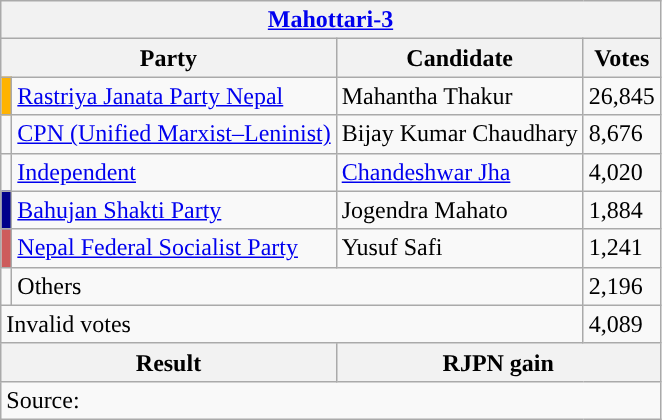<table class="wikitable">
<tr>
<th colspan="4"><a href='#'>Mahottari-3</a></th>
</tr>
<tr>
<th colspan="2">Party</th>
<th>Candidate</th>
<th>Votes</th>
</tr>
<tr>
<td style="background-color:#ffb300"></td>
<td><a href='#'>Rastriya Janata Party Nepal</a></td>
<td>Mahantha Thakur</td>
<td>26,845</td>
</tr>
<tr>
<td style="background-color:"></td>
<td><a href='#'>CPN (Unified Marxist–Leninist)</a></td>
<td>Bijay Kumar Chaudhary</td>
<td>8,676</td>
</tr>
<tr>
<td style="background-color:"></td>
<td><a href='#'>Independent</a></td>
<td><a href='#'>Chandeshwar Jha</a></td>
<td>4,020</td>
</tr>
<tr>
<td style="background-color:darkblue"></td>
<td><a href='#'>Bahujan Shakti Party</a></td>
<td>Jogendra Mahato</td>
<td>1,884</td>
</tr>
<tr>
<td style="background-color:#CD5C5C"></td>
<td><a href='#'>Nepal Federal Socialist Party</a></td>
<td>Yusuf Safi</td>
<td>1,241</td>
</tr>
<tr>
<td></td>
<td colspan="2">Others</td>
<td>2,196</td>
</tr>
<tr>
<td colspan="3">Invalid votes</td>
<td>4,089</td>
</tr>
<tr>
<th colspan="2">Result</th>
<th colspan="2">RJPN gain</th>
</tr>
<tr>
<td colspan="4">Source: </td>
</tr>
</table>
